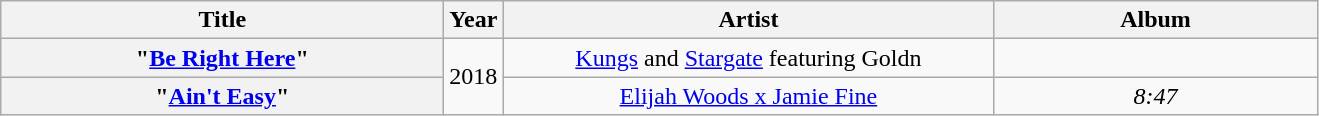<table class="wikitable plainrowheaders" style="text-align:center;">
<tr>
<th scope="col" style="width:18em;">Title</th>
<th scope="col">Year</th>
<th scope="col" style="width:20em;">Artist</th>
<th scope="col" style="width:13em;">Album</th>
</tr>
<tr>
<th scope="row">"<a href='#'>Be Right Here</a>"</th>
<td rowspan="2">2018</td>
<td><a href='#'>Kungs</a> and <a href='#'>Stargate</a> featuring Goldn</td>
<td></td>
</tr>
<tr>
<th scope="row">"<a href='#'>Ain't Easy</a>"</th>
<td><a href='#'>Elijah Woods x Jamie Fine</a></td>
<td><em>8:47</em></td>
</tr>
</table>
